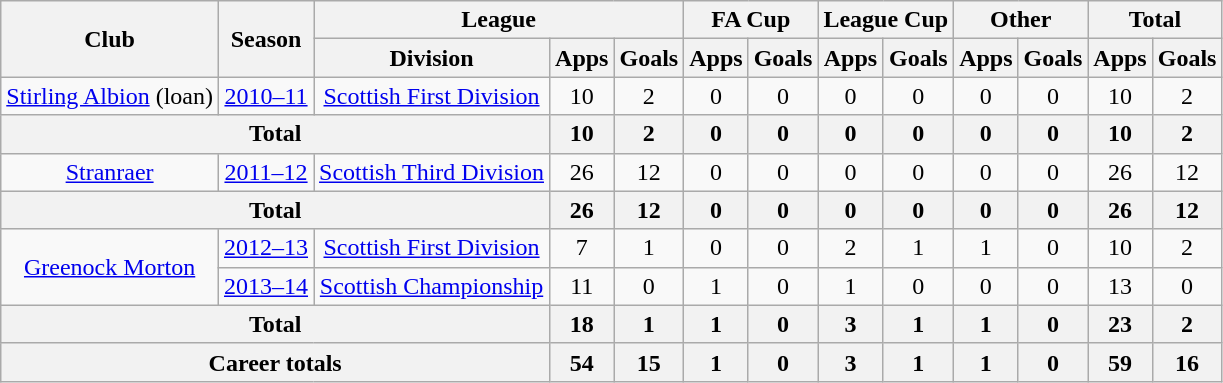<table class="wikitable" style="text-align: center;">
<tr>
<th rowspan="2">Club</th>
<th rowspan="2">Season</th>
<th colspan="3">League</th>
<th colspan="2">FA Cup</th>
<th colspan="2">League Cup</th>
<th colspan="2">Other</th>
<th colspan="2">Total</th>
</tr>
<tr>
<th>Division</th>
<th>Apps</th>
<th>Goals</th>
<th>Apps</th>
<th>Goals</th>
<th>Apps</th>
<th>Goals</th>
<th>Apps</th>
<th>Goals</th>
<th>Apps</th>
<th>Goals</th>
</tr>
<tr>
<td rowspan="1" valign="center"><a href='#'>Stirling Albion</a> (loan)</td>
<td><a href='#'>2010–11</a></td>
<td><a href='#'>Scottish First Division</a></td>
<td>10</td>
<td>2</td>
<td>0</td>
<td>0</td>
<td>0</td>
<td>0</td>
<td>0</td>
<td>0</td>
<td>10</td>
<td>2</td>
</tr>
<tr>
<th colspan="3">Total</th>
<th>10</th>
<th>2</th>
<th>0</th>
<th>0</th>
<th>0</th>
<th>0</th>
<th>0</th>
<th>0</th>
<th>10</th>
<th>2</th>
</tr>
<tr>
<td rowspan="1" valign="center"><a href='#'>Stranraer</a></td>
<td><a href='#'>2011–12</a></td>
<td><a href='#'>Scottish Third Division</a></td>
<td>26</td>
<td>12</td>
<td>0</td>
<td>0</td>
<td>0</td>
<td>0</td>
<td>0</td>
<td>0</td>
<td>26</td>
<td>12</td>
</tr>
<tr>
<th colspan="3">Total</th>
<th>26</th>
<th>12</th>
<th>0</th>
<th>0</th>
<th>0</th>
<th>0</th>
<th>0</th>
<th>0</th>
<th>26</th>
<th>12</th>
</tr>
<tr>
<td rowspan="2" valign="center"><a href='#'>Greenock Morton</a></td>
<td><a href='#'>2012–13</a></td>
<td><a href='#'>Scottish First Division</a></td>
<td>7</td>
<td>1</td>
<td>0</td>
<td>0</td>
<td>2</td>
<td>1</td>
<td>1</td>
<td>0</td>
<td>10</td>
<td>2</td>
</tr>
<tr>
<td><a href='#'>2013–14</a></td>
<td><a href='#'>Scottish Championship</a></td>
<td>11</td>
<td>0</td>
<td>1</td>
<td>0</td>
<td>1</td>
<td>0</td>
<td>0</td>
<td>0</td>
<td>13</td>
<td>0</td>
</tr>
<tr>
<th colspan="3">Total</th>
<th>18</th>
<th>1</th>
<th>1</th>
<th>0</th>
<th>3</th>
<th>1</th>
<th>1</th>
<th>0</th>
<th>23</th>
<th>2</th>
</tr>
<tr>
<th colspan="3">Career totals</th>
<th>54</th>
<th>15</th>
<th>1</th>
<th>0</th>
<th>3</th>
<th>1</th>
<th>1</th>
<th>0</th>
<th>59</th>
<th>16</th>
</tr>
</table>
